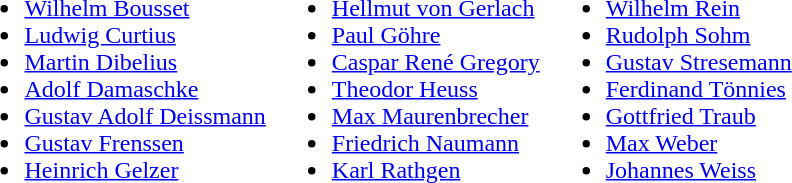<table>
<tr>
<td valign="top"><br><ul><li><a href='#'>Wilhelm Bousset</a></li><li><a href='#'>Ludwig Curtius</a></li><li><a href='#'>Martin Dibelius</a></li><li><a href='#'>Adolf Damaschke</a></li><li><a href='#'>Gustav Adolf Deissmann</a></li><li><a href='#'>Gustav Frenssen</a></li><li><a href='#'>Heinrich Gelzer</a></li></ul></td>
<td><br><ul><li><a href='#'>Hellmut von Gerlach</a></li><li><a href='#'>Paul Göhre</a></li><li><a href='#'>Caspar René Gregory</a></li><li><a href='#'>Theodor Heuss</a></li><li><a href='#'>Max Maurenbrecher</a></li><li><a href='#'>Friedrich Naumann</a></li><li><a href='#'>Karl Rathgen</a></li></ul></td>
<td><br><ul><li><a href='#'>Wilhelm Rein</a></li><li><a href='#'>Rudolph Sohm</a></li><li><a href='#'>Gustav Stresemann</a></li><li><a href='#'>Ferdinand Tönnies</a></li><li><a href='#'>Gottfried Traub</a></li><li><a href='#'>Max Weber</a></li><li><a href='#'>Johannes Weiss</a></li></ul></td>
</tr>
</table>
